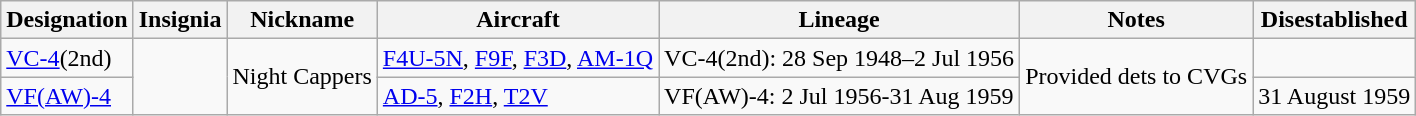<table class="wikitable">
<tr>
<th>Designation</th>
<th>Insignia</th>
<th>Nickname</th>
<th>Aircraft</th>
<th>Lineage</th>
<th>Notes</th>
<th>Disestablished</th>
</tr>
<tr>
<td><a href='#'>VC-4</a>(2nd)</td>
<td Rowspan="2"></td>
<td Rowspan="2">Night Cappers</td>
<td><a href='#'>F4U-5N</a>, <a href='#'>F9F</a>, <a href='#'>F3D</a>, <a href='#'>AM-1Q</a></td>
<td style="white-space: nowrap;">VC-4(2nd): 28 Sep 1948–2 Jul 1956</td>
<td Rowspan="2">Provided dets to CVGs</td>
</tr>
<tr>
<td><a href='#'>VF(AW)-4</a></td>
<td><a href='#'>AD-5</a>, <a href='#'>F2H</a>, <a href='#'>T2V</a></td>
<td>VF(AW)-4: 2 Jul 1956-31 Aug 1959</td>
<td>31 August 1959</td>
</tr>
</table>
